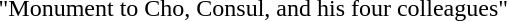<table>
<tr>
<td style="width: 5em"></td>
<td style="width:50em"><br><span>
"Monument to Cho, Consul, and his four colleagues"
</span></td>
</tr>
</table>
